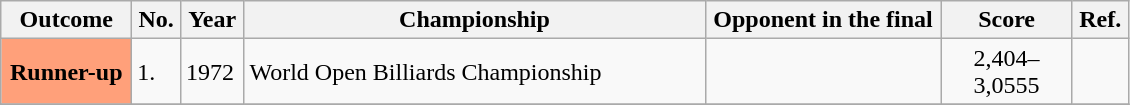<table class="sortable wikitable plainrowheaders">
<tr>
<th scope="col" width="80">Outcome</th>
<th scope="col" width="25">No.</th>
<th scope="col" width="35">Year</th>
<th scope="col" width="300">Championship</th>
<th scope="col" width="150">Opponent in the final</th>
<th scope="col" align="center" width="80"><strong>Score</strong></th>
<th scope="col" class="unsortable" width="30">Ref.</th>
</tr>
<tr>
<th scope="row" style="background:#ffa07a;">Runner-up</th>
<td>1.</td>
<td>1972</td>
<td>World Open Billiards Championship</td>
<td></td>
<td align="center">2,404–3,0555</td>
<td align="center"></td>
</tr>
<tr>
</tr>
</table>
